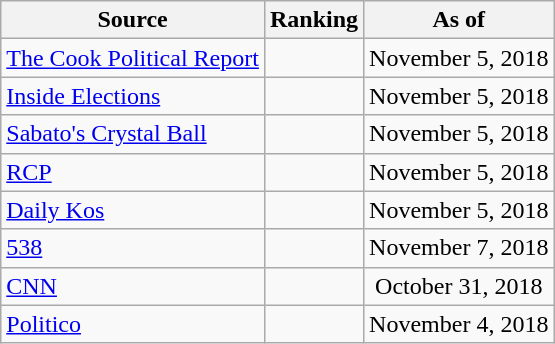<table class="wikitable" style="text-align:center">
<tr>
<th>Source</th>
<th>Ranking</th>
<th>As of</th>
</tr>
<tr>
<td align=left><a href='#'>The Cook Political Report</a></td>
<td></td>
<td>November 5, 2018</td>
</tr>
<tr>
<td align=left><a href='#'>Inside Elections</a></td>
<td></td>
<td>November 5, 2018</td>
</tr>
<tr>
<td align=left><a href='#'>Sabato's Crystal Ball</a></td>
<td></td>
<td>November 5, 2018</td>
</tr>
<tr>
<td align="left"><a href='#'>RCP</a></td>
<td></td>
<td>November 5, 2018</td>
</tr>
<tr>
<td align="left"><a href='#'>Daily Kos</a></td>
<td></td>
<td>November 5, 2018</td>
</tr>
<tr>
<td align="left"><a href='#'>538</a></td>
<td></td>
<td>November 7, 2018</td>
</tr>
<tr>
<td align="left"><a href='#'>CNN</a></td>
<td></td>
<td>October 31, 2018</td>
</tr>
<tr>
<td align="left"><a href='#'>Politico</a></td>
<td></td>
<td>November 4, 2018</td>
</tr>
</table>
